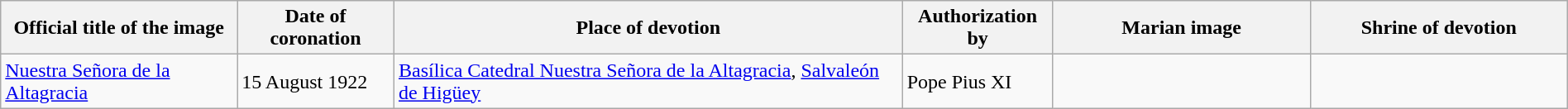<table class="wikitable sortable" width="100%">
<tr>
<th>Official title of the image</th>
<th data-sort-type="date">Date of coronation</th>
<th>Place of devotion</th>
<th>Authorization by</th>
<th width=200px class=unsortable>Marian image</th>
<th width=200px class=unsortable>Shrine of devotion</th>
</tr>
<tr>
<td><a href='#'>Nuestra Señora de la Altagracia</a></td>
<td>15 August 1922</td>
<td><a href='#'>Basílica Catedral Nuestra Señora de la Altagracia</a>, <a href='#'>Salvaleón de Higüey</a></td>
<td>Pope Pius XI</td>
<td></td>
<td></td>
</tr>
</table>
